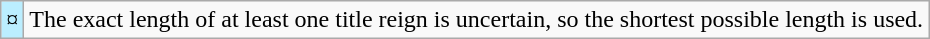<table class="wikitable">
<tr>
<td style="background-color:#bbeeff">¤</td>
<td>The exact length of at least one title reign is uncertain, so the shortest possible length is used.</td>
</tr>
</table>
